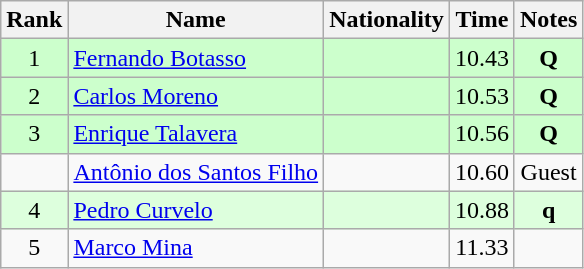<table class="wikitable sortable" style="text-align:center">
<tr>
<th>Rank</th>
<th>Name</th>
<th>Nationality</th>
<th>Time</th>
<th>Notes</th>
</tr>
<tr bgcolor=ccffcc>
<td align=center>1</td>
<td align=left><a href='#'>Fernando Botasso</a></td>
<td align=left></td>
<td>10.43</td>
<td><strong>Q</strong></td>
</tr>
<tr bgcolor=ccffcc>
<td align=center>2</td>
<td align=left><a href='#'>Carlos Moreno</a></td>
<td align=left></td>
<td>10.53</td>
<td><strong>Q</strong></td>
</tr>
<tr bgcolor=ccffcc>
<td align=center>3</td>
<td align=left><a href='#'>Enrique Talavera</a></td>
<td align=left></td>
<td>10.56</td>
<td><strong>Q</strong></td>
</tr>
<tr>
<td align=center></td>
<td align=left><a href='#'>Antônio dos Santos Filho</a></td>
<td align=left></td>
<td>10.60</td>
<td>Guest</td>
</tr>
<tr bgcolor=ddffdd>
<td align=center>4</td>
<td align=left><a href='#'>Pedro Curvelo</a></td>
<td align=left></td>
<td>10.88</td>
<td><strong>q</strong></td>
</tr>
<tr>
<td align=center>5</td>
<td align=left><a href='#'>Marco Mina</a></td>
<td align=left></td>
<td>11.33</td>
<td></td>
</tr>
</table>
